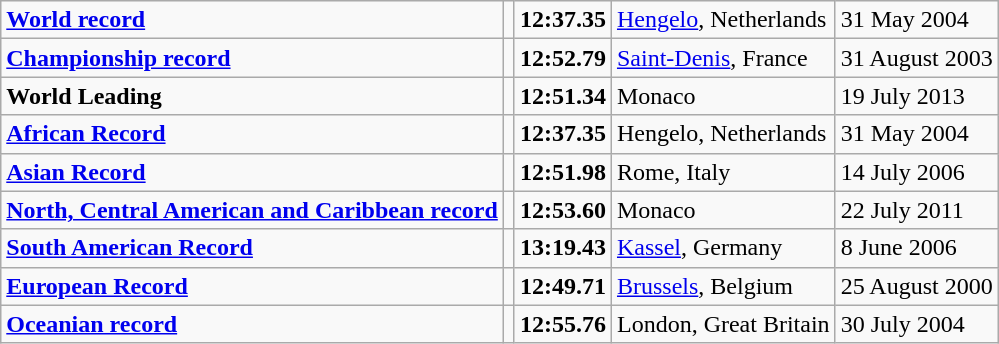<table class="wikitable">
<tr>
<td><strong><a href='#'>World record</a></strong></td>
<td></td>
<td><strong>12:37.35</strong></td>
<td><a href='#'>Hengelo</a>, Netherlands</td>
<td>31 May 2004</td>
</tr>
<tr>
<td><strong><a href='#'>Championship record</a></strong></td>
<td></td>
<td><strong>12:52.79</strong></td>
<td><a href='#'>Saint-Denis</a>, France</td>
<td>31 August 2003</td>
</tr>
<tr>
<td><strong>World Leading</strong></td>
<td></td>
<td><strong>12:51.34</strong></td>
<td>Monaco</td>
<td>19 July 2013</td>
</tr>
<tr>
<td><strong><a href='#'>African Record</a></strong></td>
<td></td>
<td><strong>12:37.35</strong></td>
<td>Hengelo, Netherlands</td>
<td>31 May 2004</td>
</tr>
<tr>
<td><strong><a href='#'>Asian Record</a></strong></td>
<td></td>
<td><strong>12:51.98</strong></td>
<td>Rome, Italy</td>
<td>14 July 2006</td>
</tr>
<tr>
<td><strong><a href='#'>North, Central American and Caribbean record</a></strong></td>
<td></td>
<td><strong>12:53.60</strong></td>
<td>Monaco</td>
<td>22 July 2011</td>
</tr>
<tr>
<td><strong><a href='#'>South American Record</a></strong></td>
<td></td>
<td><strong>13:19.43</strong></td>
<td><a href='#'>Kassel</a>, Germany</td>
<td>8 June 2006</td>
</tr>
<tr>
<td><strong><a href='#'>European Record</a></strong></td>
<td></td>
<td><strong>12:49.71</strong></td>
<td><a href='#'>Brussels</a>, Belgium</td>
<td>25 August 2000</td>
</tr>
<tr>
<td><strong><a href='#'>Oceanian record</a></strong></td>
<td></td>
<td><strong>12:55.76</strong></td>
<td>London, Great Britain</td>
<td>30 July 2004</td>
</tr>
</table>
